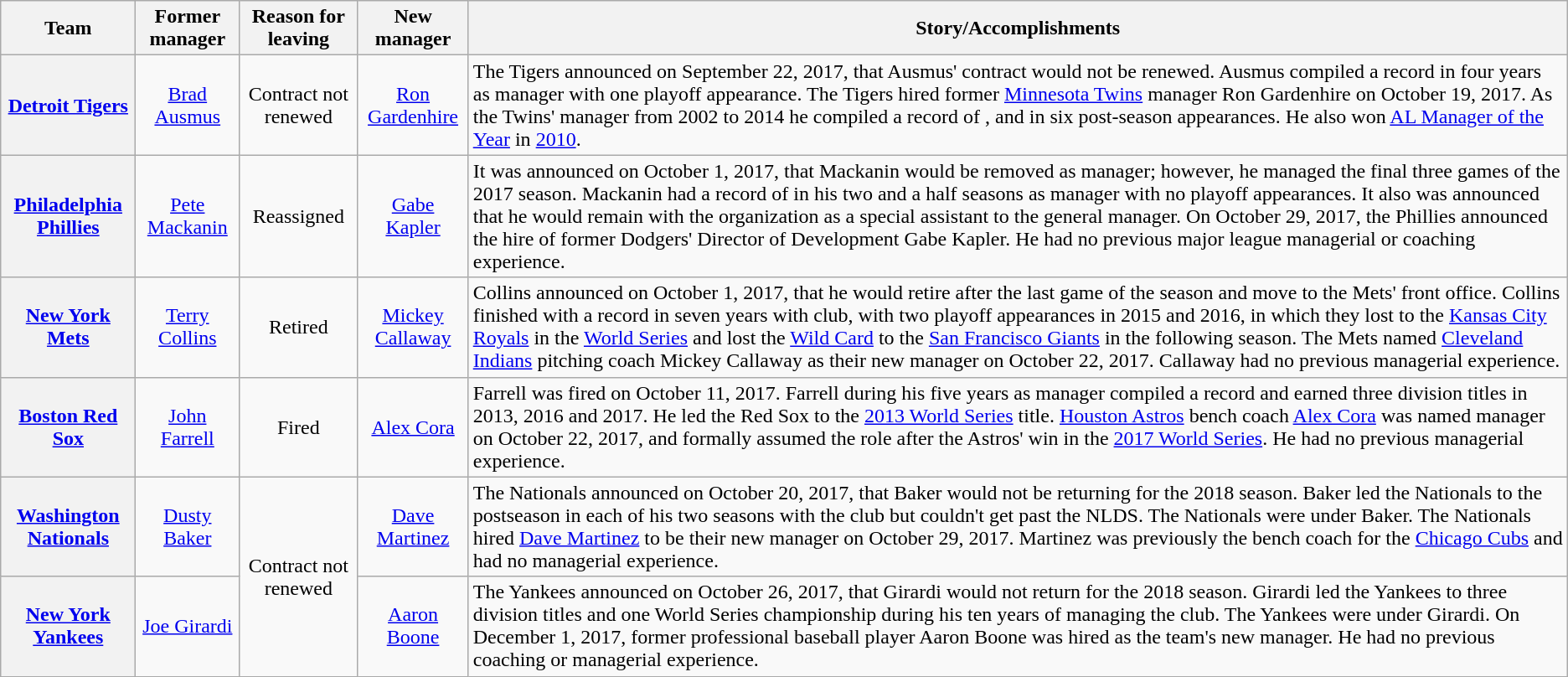<table class="wikitable plainrowheaders" style="text-align:center;">
<tr>
<th scope="col">Team</th>
<th scope="col">Former manager</th>
<th scope="col">Reason for leaving</th>
<th scope="col">New manager</th>
<th scope="col">Story/Accomplishments</th>
</tr>
<tr>
<th scope="row" style="text-align:center;"><a href='#'>Detroit Tigers</a></th>
<td><a href='#'>Brad Ausmus</a></td>
<td>Contract not renewed</td>
<td><a href='#'>Ron Gardenhire</a></td>
<td style="text-align:left;">The Tigers announced on September 22, 2017, that Ausmus' contract would not be renewed. Ausmus compiled a  record in four years as manager with one playoff appearance. The Tigers hired former <a href='#'>Minnesota Twins</a> manager Ron Gardenhire on October 19, 2017. As the Twins' manager from 2002 to 2014 he compiled a record of , and  in six post-season appearances. He also won <a href='#'>AL Manager of the Year</a> in <a href='#'>2010</a>.</td>
</tr>
<tr>
<th scope="row" style="text-align:center;"><a href='#'>Philadelphia Phillies</a></th>
<td><a href='#'>Pete Mackanin</a></td>
<td>Reassigned</td>
<td><a href='#'>Gabe Kapler</a></td>
<td style="text-align:left;">It was announced on October 1, 2017, that Mackanin would be removed as manager; however, he managed the final three games of the 2017 season. Mackanin had a record of  in his two and a half seasons as manager with no playoff appearances. It also was announced that he would remain with the organization as a special assistant to the general manager. On October 29, 2017, the Phillies announced the hire of former Dodgers' Director of Development Gabe Kapler. He had no previous major league managerial or coaching experience.</td>
</tr>
<tr>
<th scope="row" style="text-align:center;"><a href='#'>New York Mets</a></th>
<td><a href='#'>Terry Collins</a></td>
<td>Retired</td>
<td><a href='#'>Mickey Callaway</a></td>
<td style="text-align:left;">Collins announced on October 1, 2017, that he would retire after the last game of the season and move to the Mets' front office. Collins finished with a  record in seven years with club, with two playoff appearances in 2015 and 2016, in which they lost to the <a href='#'>Kansas City Royals</a> in the <a href='#'>World Series</a> and lost the <a href='#'>Wild Card</a> to the <a href='#'>San Francisco Giants</a> in the following season. The Mets named <a href='#'>Cleveland Indians</a> pitching coach Mickey Callaway as their new manager on October 22, 2017. Callaway had no previous managerial experience.</td>
</tr>
<tr>
<th scope="row" style="text-align:center;"><a href='#'>Boston Red Sox</a></th>
<td><a href='#'>John Farrell</a></td>
<td>Fired</td>
<td><a href='#'>Alex Cora</a></td>
<td style="text-align:left;">Farrell was fired on October 11, 2017. Farrell during his five years as manager compiled a  record and earned three division titles in 2013, 2016 and 2017. He led the Red Sox to the <a href='#'>2013 World Series</a> title. <a href='#'>Houston Astros</a> bench coach <a href='#'>Alex Cora</a> was named manager on October 22, 2017, and formally assumed the role after the Astros' win in the <a href='#'>2017 World Series</a>. He had no previous managerial experience.</td>
</tr>
<tr>
<th scope="row" style="text-align:center;"><a href='#'>Washington Nationals</a></th>
<td><a href='#'>Dusty Baker</a></td>
<td rowspan=2 style="text-align:center;">Contract not renewed</td>
<td><a href='#'>Dave Martinez</a></td>
<td style="text-align:left;">The Nationals announced on October 20, 2017, that Baker would not be returning for the 2018 season. Baker led the Nationals to the postseason in each of his two seasons with the club but couldn't get past the NLDS. The Nationals were  under Baker. The Nationals hired <a href='#'>Dave Martinez</a> to be their new manager on October 29, 2017. Martinez was previously the bench coach for the <a href='#'>Chicago Cubs</a> and had no managerial experience.</td>
</tr>
<tr>
<th scope="row" style="text-align:center;"><a href='#'>New York Yankees</a></th>
<td><a href='#'>Joe Girardi</a></td>
<td><a href='#'>Aaron Boone</a></td>
<td style="text-align:left;">The Yankees announced on October 26, 2017, that Girardi would not return for the 2018 season. Girardi led the Yankees to three division titles and one World Series championship during his ten years of managing the club. The Yankees were  under Girardi. On December 1, 2017, former professional baseball player Aaron Boone was hired as the team's new manager. He had no previous coaching or managerial experience.</td>
</tr>
</table>
